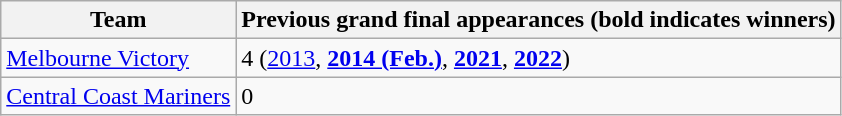<table class="wikitable">
<tr>
<th>Team</th>
<th>Previous grand final appearances (bold indicates winners)</th>
</tr>
<tr>
<td><a href='#'>Melbourne Victory</a></td>
<td>4 (<a href='#'>2013</a>, <a href='#'><strong>2014 (Feb.)</strong></a>, <a href='#'><strong>2021</strong></a>, <a href='#'><strong>2022</strong></a>)</td>
</tr>
<tr>
<td><a href='#'>Central Coast Mariners</a></td>
<td>0</td>
</tr>
</table>
